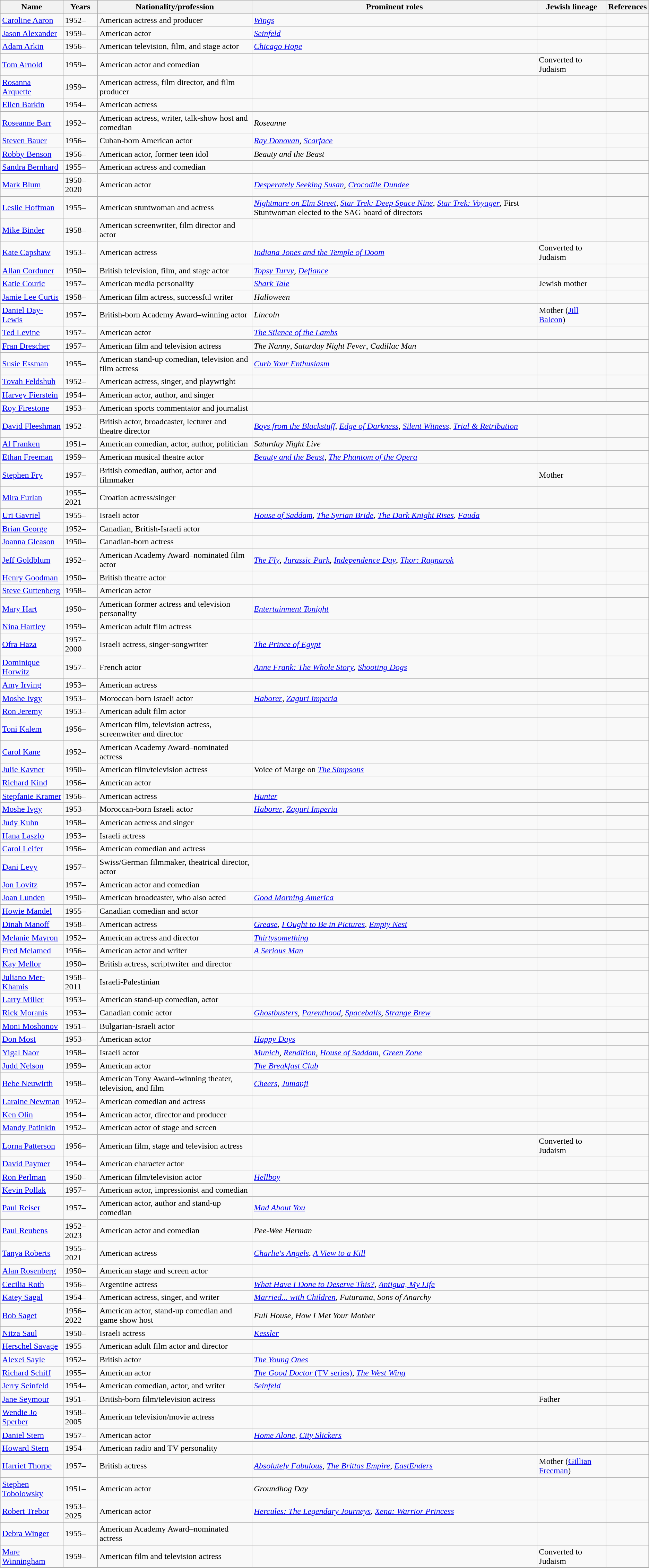<table class="wikitable sortable">
<tr>
<th>Name</th>
<th>Years</th>
<th>Nationality/profession</th>
<th>Prominent roles</th>
<th>Jewish lineage</th>
<th class="unsortable">References</th>
</tr>
<tr>
<td><a href='#'>Caroline Aaron</a></td>
<td>1952–</td>
<td>American actress and producer</td>
<td><em><a href='#'>Wings</a></em></td>
<td></td>
<td></td>
</tr>
<tr>
<td><a href='#'>Jason Alexander</a></td>
<td>1959–</td>
<td>American actor</td>
<td><em><a href='#'>Seinfeld</a></em></td>
<td></td>
<td></td>
</tr>
<tr>
<td><a href='#'>Adam Arkin</a></td>
<td>1956–</td>
<td>American television, film, and stage actor</td>
<td><em><a href='#'>Chicago Hope</a></em></td>
<td></td>
<td></td>
</tr>
<tr>
<td><a href='#'>Tom Arnold</a></td>
<td>1959–</td>
<td>American actor and comedian</td>
<td></td>
<td>Converted to Judaism</td>
<td></td>
</tr>
<tr>
<td><a href='#'>Rosanna Arquette</a></td>
<td>1959–</td>
<td>American actress, film director, and film producer</td>
<td></td>
<td></td>
<td></td>
</tr>
<tr>
<td><a href='#'>Ellen Barkin</a></td>
<td>1954–</td>
<td>American actress</td>
<td></td>
<td></td>
<td></td>
</tr>
<tr>
<td><a href='#'>Roseanne Barr</a></td>
<td>1952–</td>
<td>American actress, writer, talk-show host and comedian</td>
<td><em>Roseanne</em></td>
<td></td>
<td></td>
</tr>
<tr>
<td><a href='#'>Steven Bauer</a></td>
<td>1956–</td>
<td>Cuban-born American actor</td>
<td><em><a href='#'>Ray Donovan</a></em>, <em><a href='#'>Scarface</a></em></td>
<td></td>
<td></td>
</tr>
<tr>
<td><a href='#'>Robby Benson</a></td>
<td>1956–</td>
<td>American actor, former teen idol</td>
<td><em>Beauty and the Beast</em></td>
<td></td>
<td></td>
</tr>
<tr>
<td><a href='#'>Sandra Bernhard</a></td>
<td>1955–</td>
<td>American actress and comedian</td>
<td></td>
<td></td>
<td></td>
</tr>
<tr>
<td><a href='#'>Mark Blum</a></td>
<td>1950–2020</td>
<td>American actor</td>
<td><em><a href='#'>Desperately Seeking Susan</a></em>, <em><a href='#'>Crocodile Dundee</a></em></td>
<td></td>
<td></td>
</tr>
<tr>
<td><a href='#'>Leslie Hoffman</a></td>
<td>1955–</td>
<td>American stuntwoman and actress</td>
<td><em><a href='#'>Nightmare on Elm Street</a></em>, <em><a href='#'>Star Trek: Deep Space Nine</a></em>, <em><a href='#'>Star Trek: Voyager</a></em>, First Stuntwoman elected to the SAG board of directors</td>
<td></td>
<td></td>
</tr>
<tr>
<td><a href='#'>Mike Binder</a></td>
<td>1958–</td>
<td>American screenwriter, film director and actor</td>
<td></td>
<td></td>
<td></td>
</tr>
<tr>
<td><a href='#'>Kate Capshaw</a></td>
<td>1953–</td>
<td>American actress</td>
<td><em><a href='#'>Indiana Jones and the Temple of Doom</a></em></td>
<td>Converted to Judaism</td>
<td></td>
</tr>
<tr>
<td><a href='#'>Allan Corduner</a></td>
<td>1950–</td>
<td>British television, film, and stage actor</td>
<td><em><a href='#'>Topsy Turvy</a></em>, <em><a href='#'>Defiance</a></em></td>
<td></td>
</tr>
<tr>
<td><a href='#'>Katie Couric</a></td>
<td>1957–</td>
<td>American media personality</td>
<td><em><a href='#'>Shark Tale</a></em></td>
<td>Jewish mother</td>
<td></td>
</tr>
<tr>
<td><a href='#'>Jamie Lee Curtis</a></td>
<td>1958–</td>
<td>American film actress, successful writer</td>
<td><em>Halloween</em></td>
<td></td>
<td></td>
</tr>
<tr>
<td><a href='#'>Daniel Day-Lewis</a></td>
<td>1957–</td>
<td>British-born Academy Award–winning actor</td>
<td><em>Lincoln</em></td>
<td>Mother (<a href='#'>Jill Balcon</a>)</td>
<td></td>
</tr>
<tr>
<td><a href='#'>Ted Levine</a></td>
<td>1957–</td>
<td>American actor</td>
<td><em><a href='#'>The Silence of the Lambs</a></em></td>
<td></td>
<td></td>
</tr>
<tr>
<td><a href='#'>Fran Drescher</a></td>
<td>1957–</td>
<td>American film and television actress</td>
<td><em>The Nanny</em>, <em>Saturday Night Fever</em>, <em>Cadillac Man</em></td>
<td></td>
<td></td>
</tr>
<tr>
<td><a href='#'>Susie Essman</a></td>
<td>1955–</td>
<td>American stand-up comedian, television and film actress</td>
<td><em><a href='#'>Curb Your Enthusiasm</a></em></td>
<td></td>
<td></td>
</tr>
<tr>
<td><a href='#'>Tovah Feldshuh</a></td>
<td>1952–</td>
<td>American actress, singer, and playwright</td>
<td></td>
<td></td>
<td></td>
</tr>
<tr>
<td><a href='#'>Harvey Fierstein</a></td>
<td>1954–</td>
<td>American actor, author, and singer</td>
<td></td>
<td></td>
<td></td>
</tr>
<tr>
<td><a href='#'>Roy Firestone</a></td>
<td>1953–</td>
<td>American sports commentator and journalist</td>
</tr>
<tr>
<td><a href='#'>David Fleeshman</a></td>
<td>1952–</td>
<td>British actor, broadcaster, lecturer and theatre director</td>
<td><em><a href='#'>Boys from the Blackstuff</a></em>, <em><a href='#'>Edge of Darkness</a></em>, <em><a href='#'>Silent Witness</a></em>, <em><a href='#'>Trial & Retribution</a></em></td>
<td></td>
<td></td>
</tr>
<tr>
<td><a href='#'>Al Franken</a></td>
<td>1951–</td>
<td>American comedian, actor, author, politician</td>
<td><em>Saturday Night Live</em></td>
<td></td>
<td></td>
</tr>
<tr>
<td><a href='#'>Ethan Freeman</a></td>
<td>1959–</td>
<td>American musical theatre actor</td>
<td><em><a href='#'>Beauty and the Beast</a></em>, <em><a href='#'>The Phantom of the Opera</a></em></td>
<td></td>
<td></td>
</tr>
<tr>
<td><a href='#'>Stephen Fry</a></td>
<td>1957–</td>
<td>British comedian, author, actor and filmmaker</td>
<td></td>
<td>Mother</td>
<td></td>
</tr>
<tr>
<td><a href='#'>Mira Furlan</a></td>
<td>1955–2021</td>
<td>Croatian actress/singer</td>
<td></td>
<td></td>
<td></td>
</tr>
<tr>
<td><a href='#'>Uri Gavriel</a></td>
<td>1955–</td>
<td>Israeli actor</td>
<td><em><a href='#'>House of Saddam</a></em>, <em><a href='#'>The Syrian Bride</a></em>, <em><a href='#'>The Dark Knight Rises</a></em>, <em><a href='#'>Fauda</a></em></td>
<td></td>
<td></td>
</tr>
<tr>
<td><a href='#'>Brian George</a></td>
<td>1952–</td>
<td>Canadian, British-Israeli actor</td>
<td></td>
<td></td>
<td></td>
</tr>
<tr>
<td><a href='#'>Joanna Gleason</a></td>
<td>1950–</td>
<td>Canadian-born actress</td>
<td></td>
<td></td>
<td></td>
</tr>
<tr>
<td><a href='#'>Jeff Goldblum</a></td>
<td>1952–</td>
<td>American Academy Award–nominated film actor</td>
<td><em><a href='#'>The Fly</a></em>, <em><a href='#'>Jurassic Park</a></em>, <em><a href='#'>Independence Day</a></em>, <em><a href='#'>Thor: Ragnarok</a></em></td>
<td></td>
<td></td>
</tr>
<tr>
<td><a href='#'>Henry Goodman</a></td>
<td>1950–</td>
<td>British theatre actor</td>
<td></td>
<td></td>
<td></td>
</tr>
<tr>
<td><a href='#'>Steve Guttenberg</a></td>
<td>1958–</td>
<td>American actor</td>
<td></td>
<td></td>
<td></td>
</tr>
<tr>
<td><a href='#'>Mary Hart</a></td>
<td>1950–</td>
<td>American former actress and television personality</td>
<td><em><a href='#'>Entertainment Tonight</a></em></td>
<td></td>
<td></td>
</tr>
<tr>
<td><a href='#'>Nina Hartley</a></td>
<td>1959–</td>
<td>American adult film actress</td>
<td></td>
<td></td>
<td></td>
</tr>
<tr>
<td><a href='#'>Ofra Haza</a></td>
<td>1957–2000</td>
<td>Israeli actress, singer-songwriter</td>
<td><em><a href='#'>The Prince of Egypt</a></em></td>
<td></td>
<td></td>
</tr>
<tr>
<td><a href='#'>Dominique Horwitz</a></td>
<td>1957–</td>
<td>French actor</td>
<td><em><a href='#'>Anne Frank: The Whole Story</a></em>, <em><a href='#'>Shooting Dogs</a></em></td>
<td></td>
<td></td>
</tr>
<tr>
<td><a href='#'>Amy Irving</a></td>
<td>1953–</td>
<td>American actress</td>
<td></td>
<td></td>
<td></td>
</tr>
<tr>
<td><a href='#'>Moshe Ivgy</a></td>
<td>1953–</td>
<td>Moroccan-born Israeli actor</td>
<td><em><a href='#'>Haborer</a></em>, <em><a href='#'>Zaguri Imperia</a></em></td>
<td></td>
<td></td>
</tr>
<tr>
<td><a href='#'>Ron Jeremy</a></td>
<td>1953–</td>
<td>American adult film actor</td>
<td></td>
<td></td>
<td></td>
</tr>
<tr>
<td><a href='#'>Toni Kalem</a></td>
<td>1956–</td>
<td>American film, television actress, screenwriter and director</td>
<td></td>
<td></td>
<td></td>
</tr>
<tr>
<td><a href='#'>Carol Kane</a></td>
<td>1952–</td>
<td>American Academy Award–nominated actress</td>
<td></td>
<td></td>
<td></td>
</tr>
<tr>
<td><a href='#'>Julie Kavner</a></td>
<td>1950–</td>
<td>American film/television actress</td>
<td>Voice of Marge on <em><a href='#'>The Simpsons</a></em></td>
<td></td>
<td></td>
</tr>
<tr>
<td><a href='#'>Richard Kind</a></td>
<td>1956–</td>
<td>American actor</td>
<td></td>
<td></td>
<td></td>
</tr>
<tr>
<td><a href='#'>Stepfanie Kramer</a></td>
<td>1956–</td>
<td>American actress</td>
<td><em><a href='#'>Hunter</a></em></td>
<td></td>
<td></td>
</tr>
<tr>
<td><a href='#'>Moshe Ivgy</a></td>
<td>1953–</td>
<td>Moroccan-born Israeli actor</td>
<td><em><a href='#'>Haborer</a></em>, <em><a href='#'>Zaguri Imperia</a></em></td>
<td></td>
<td></td>
</tr>
<tr>
<td><a href='#'>Judy Kuhn</a></td>
<td>1958–</td>
<td>American actress and singer</td>
<td></td>
<td></td>
<td></td>
</tr>
<tr>
<td><a href='#'>Hana Laszlo</a></td>
<td>1953–</td>
<td>Israeli actress</td>
<td></td>
<td></td>
<td></td>
</tr>
<tr>
<td><a href='#'>Carol Leifer</a></td>
<td>1956–</td>
<td>American comedian and actress</td>
<td></td>
<td></td>
<td></td>
</tr>
<tr>
<td><a href='#'>Dani Levy</a></td>
<td>1957–</td>
<td>Swiss/German filmmaker, theatrical director, actor</td>
<td></td>
<td></td>
<td></td>
</tr>
<tr>
<td><a href='#'>Jon Lovitz</a></td>
<td>1957–</td>
<td>American actor and comedian</td>
<td></td>
<td></td>
<td></td>
</tr>
<tr>
<td><a href='#'>Joan Lunden</a></td>
<td>1950–</td>
<td>American broadcaster, who also acted</td>
<td><em><a href='#'>Good Morning America</a></em></td>
<td></td>
<td></td>
</tr>
<tr>
<td><a href='#'>Howie Mandel</a></td>
<td>1955–</td>
<td>Canadian comedian and actor</td>
<td></td>
<td></td>
<td></td>
</tr>
<tr>
<td><a href='#'>Dinah Manoff</a></td>
<td>1958–</td>
<td>American actress</td>
<td><em><a href='#'>Grease</a></em>, <em><a href='#'>I Ought to Be in Pictures</a></em>, <em><a href='#'>Empty Nest</a></em></td>
<td></td>
<td></td>
</tr>
<tr>
<td><a href='#'>Melanie Mayron</a></td>
<td>1952–</td>
<td>American actress and director</td>
<td><em><a href='#'>Thirtysomething</a></em></td>
<td></td>
<td></td>
</tr>
<tr>
<td><a href='#'>Fred Melamed</a></td>
<td>1956–</td>
<td>American actor and writer</td>
<td><em><a href='#'>A Serious Man</a></em></td>
<td></td>
<td></td>
</tr>
<tr>
<td><a href='#'>Kay Mellor</a></td>
<td>1950–</td>
<td>British actress, scriptwriter and director</td>
<td></td>
<td></td>
<td></td>
</tr>
<tr>
<td><a href='#'>Juliano Mer-Khamis</a></td>
<td>1958–2011</td>
<td>Israeli-Palestinian</td>
<td></td>
<td></td>
<td></td>
</tr>
<tr>
<td><a href='#'>Larry Miller</a></td>
<td>1953–</td>
<td>American stand-up comedian, actor</td>
<td></td>
<td></td>
<td></td>
</tr>
<tr>
<td><a href='#'>Rick Moranis</a></td>
<td>1953–</td>
<td>Canadian comic actor</td>
<td><em><a href='#'>Ghostbusters</a></em>, <em><a href='#'>Parenthood</a></em>, <em><a href='#'>Spaceballs</a></em>, <em><a href='#'>Strange Brew</a></em></td>
<td></td>
<td></td>
</tr>
<tr>
<td><a href='#'>Moni Moshonov</a></td>
<td>1951–</td>
<td>Bulgarian-Israeli actor</td>
<td></td>
<td></td>
<td></td>
</tr>
<tr>
<td><a href='#'>Don Most</a></td>
<td>1953–</td>
<td>American actor</td>
<td><em><a href='#'>Happy Days</a></em></td>
<td></td>
<td></td>
</tr>
<tr>
<td><a href='#'>Yigal Naor</a></td>
<td>1958–</td>
<td>Israeli actor</td>
<td><em><a href='#'>Munich</a></em>, <em><a href='#'>Rendition</a></em>, <em><a href='#'>House of Saddam</a></em>, <em><a href='#'>Green Zone</a></em></td>
<td></td>
<td></td>
</tr>
<tr>
<td><a href='#'>Judd Nelson</a></td>
<td>1959–</td>
<td>American actor</td>
<td><em><a href='#'>The Breakfast Club</a></em></td>
<td></td>
<td></td>
</tr>
<tr>
<td><a href='#'>Bebe Neuwirth</a></td>
<td>1958–</td>
<td>American Tony Award–winning theater, television, and film</td>
<td><em><a href='#'>Cheers</a></em>, <em><a href='#'>Jumanji</a></em></td>
<td></td>
<td></td>
</tr>
<tr>
<td><a href='#'>Laraine Newman</a></td>
<td>1952–</td>
<td>American comedian and actress</td>
<td></td>
<td></td>
<td></td>
</tr>
<tr>
<td><a href='#'>Ken Olin</a></td>
<td>1954–</td>
<td>American actor, director and producer</td>
<td></td>
<td></td>
<td></td>
</tr>
<tr>
<td><a href='#'>Mandy Patinkin</a></td>
<td>1952–</td>
<td>American actor of stage and screen</td>
<td></td>
<td></td>
<td></td>
</tr>
<tr>
<td><a href='#'>Lorna Patterson</a></td>
<td>1956–</td>
<td>American film, stage and television actress</td>
<td></td>
<td>Converted to Judaism</td>
<td></td>
</tr>
<tr>
<td><a href='#'>David Paymer</a></td>
<td>1954–</td>
<td>American character actor</td>
<td></td>
<td></td>
<td></td>
</tr>
<tr>
<td><a href='#'>Ron Perlman</a></td>
<td>1950–</td>
<td>American film/television actor</td>
<td><em><a href='#'>Hellboy</a></em></td>
<td></td>
<td></td>
</tr>
<tr>
<td><a href='#'>Kevin Pollak</a></td>
<td>1957–</td>
<td>American actor, impressionist and comedian</td>
<td></td>
<td></td>
<td></td>
</tr>
<tr>
<td><a href='#'>Paul Reiser</a></td>
<td>1957–</td>
<td>American actor, author and stand-up comedian</td>
<td><em><a href='#'>Mad About You</a></em></td>
<td></td>
<td></td>
</tr>
<tr>
<td><a href='#'>Paul Reubens</a></td>
<td>1952–2023</td>
<td>American actor and comedian</td>
<td><em>Pee-Wee Herman</em></td>
<td></td>
<td></td>
</tr>
<tr>
<td><a href='#'>Tanya Roberts</a></td>
<td>1955–2021</td>
<td>American actress</td>
<td><em><a href='#'>Charlie's Angels</a></em>, <em><a href='#'>A View to a Kill</a></em></td>
<td></td>
<td></td>
</tr>
<tr>
<td><a href='#'>Alan Rosenberg</a></td>
<td>1950–</td>
<td>American stage and screen actor</td>
<td></td>
<td></td>
<td></td>
</tr>
<tr>
<td><a href='#'>Cecilia Roth</a></td>
<td>1956–</td>
<td>Argentine actress</td>
<td><em><a href='#'>What Have I Done to Deserve This?</a></em>, <em><a href='#'>Antigua, My Life</a></em></td>
<td></td>
<td></td>
</tr>
<tr>
<td><a href='#'>Katey Sagal</a></td>
<td>1954–</td>
<td>American actress, singer, and writer</td>
<td><em><a href='#'>Married... with Children</a></em>, <em>Futurama</em>, <em>Sons of Anarchy</em></td>
<td></td>
<td></td>
</tr>
<tr>
<td><a href='#'>Bob Saget</a></td>
<td>1956–2022</td>
<td>American actor, stand-up comedian and game show host</td>
<td><em>Full House</em>, <em>How I Met Your Mother</em></td>
<td></td>
<td></td>
</tr>
<tr>
<td><a href='#'>Nitza Saul</a></td>
<td>1950–</td>
<td>Israeli actress</td>
<td><em><a href='#'>Kessler</a></em></td>
<td></td>
<td></td>
</tr>
<tr>
<td><a href='#'>Herschel Savage</a></td>
<td>1955–</td>
<td>American adult film actor and director</td>
<td></td>
<td></td>
<td></td>
</tr>
<tr>
<td><a href='#'>Alexei Sayle</a></td>
<td>1952–</td>
<td>British actor</td>
<td><em><a href='#'>The Young Ones</a></em></td>
<td></td>
<td></td>
</tr>
<tr>
<td><a href='#'>Richard Schiff</a></td>
<td>1955–</td>
<td>American actor</td>
<td><a href='#'><em>The Good Doctor</em> (TV series)</a>, <em><a href='#'>The West Wing</a></em></td>
<td></td>
<td></td>
</tr>
<tr>
<td><a href='#'>Jerry Seinfeld</a></td>
<td>1954–</td>
<td>American comedian, actor, and writer</td>
<td><em><a href='#'>Seinfeld</a></em></td>
<td></td>
<td></td>
</tr>
<tr>
<td><a href='#'>Jane Seymour</a></td>
<td>1951–</td>
<td>British-born film/television actress</td>
<td></td>
<td>Father</td>
<td></td>
</tr>
<tr>
<td><a href='#'>Wendie Jo Sperber</a></td>
<td>1958–2005</td>
<td>American television/movie actress</td>
<td></td>
<td></td>
<td></td>
</tr>
<tr>
<td><a href='#'>Daniel Stern</a></td>
<td>1957–</td>
<td>American actor</td>
<td><em><a href='#'>Home Alone</a></em>, <em><a href='#'>City Slickers</a></em></td>
<td></td>
<td></td>
</tr>
<tr>
<td><a href='#'>Howard Stern</a></td>
<td>1954–</td>
<td>American radio and TV personality</td>
<td></td>
<td></td>
<td></td>
</tr>
<tr>
<td><a href='#'>Harriet Thorpe</a></td>
<td>1957–</td>
<td>British actress</td>
<td><em><a href='#'>Absolutely Fabulous</a></em>, <em><a href='#'>The Brittas Empire</a></em>, <em><a href='#'>EastEnders</a></em></td>
<td>Mother (<a href='#'>Gillian Freeman</a>)</td>
<td></td>
</tr>
<tr>
<td><a href='#'>Stephen Tobolowsky</a></td>
<td>1951–</td>
<td>American actor</td>
<td><em>Groundhog Day</em></td>
<td></td>
<td></td>
</tr>
<tr>
<td><a href='#'>Robert Trebor</a></td>
<td>1953–2025</td>
<td>American actor</td>
<td><em><a href='#'>Hercules: The Legendary Journeys</a></em>, <em><a href='#'>Xena: Warrior Princess</a></em></td>
<td></td>
<td></td>
</tr>
<tr>
<td><a href='#'>Debra Winger</a></td>
<td>1955–</td>
<td>American Academy Award–nominated actress</td>
<td></td>
<td></td>
<td></td>
</tr>
<tr>
<td><a href='#'>Mare Winningham</a></td>
<td>1959–</td>
<td>American film and television actress</td>
<td></td>
<td>Converted to Judaism</td>
<td></td>
</tr>
</table>
